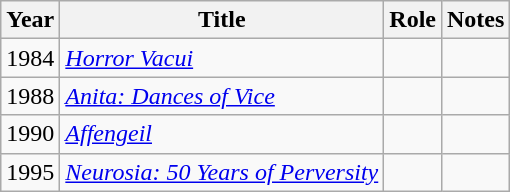<table class="wikitable sortable">
<tr>
<th>Year</th>
<th>Title</th>
<th>Role</th>
<th class="unsortable">Notes</th>
</tr>
<tr>
<td>1984</td>
<td><em><a href='#'>Horror Vacui</a></em></td>
<td></td>
<td></td>
</tr>
<tr>
<td>1988</td>
<td><em><a href='#'>Anita: Dances of Vice</a></em></td>
<td></td>
<td></td>
</tr>
<tr>
<td>1990</td>
<td><em><a href='#'>Affengeil</a></em></td>
<td></td>
<td></td>
</tr>
<tr>
<td>1995</td>
<td><em><a href='#'>Neurosia: 50 Years of Perversity</a></em></td>
<td></td>
<td></td>
</tr>
</table>
